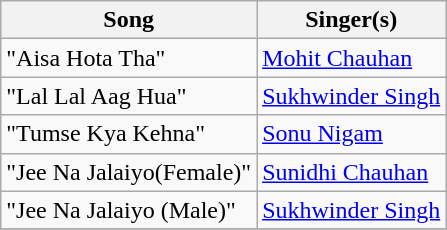<table class="wikitable">
<tr>
<th>Song</th>
<th>Singer(s)</th>
</tr>
<tr>
<td>"Aisa Hota Tha"</td>
<td><a href='#'>Mohit Chauhan</a></td>
</tr>
<tr>
<td>"Lal Lal Aag Hua"</td>
<td><a href='#'>Sukhwinder Singh</a></td>
</tr>
<tr>
<td>"Tumse Kya Kehna"</td>
<td><a href='#'>Sonu Nigam</a></td>
</tr>
<tr>
<td>"Jee Na Jalaiyo(Female)"</td>
<td><a href='#'>Sunidhi Chauhan</a></td>
</tr>
<tr>
<td>"Jee Na Jalaiyo (Male)"</td>
<td><a href='#'>Sukhwinder Singh</a></td>
</tr>
<tr>
</tr>
</table>
